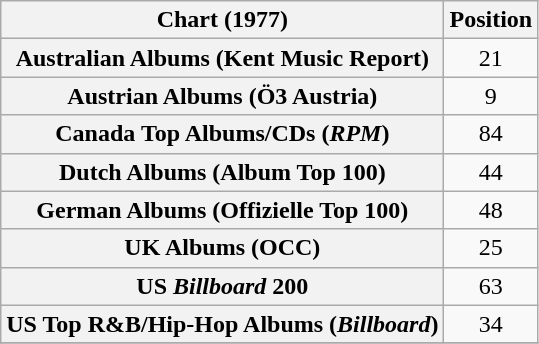<table class="wikitable sortable plainrowheaders" style="text-align:center;">
<tr>
<th scope="col">Chart (1977)</th>
<th scope="col">Position</th>
</tr>
<tr>
<th scope="row">Australian Albums (Kent Music Report)</th>
<td>21</td>
</tr>
<tr>
<th scope="row">Austrian Albums (Ö3 Austria)</th>
<td>9</td>
</tr>
<tr>
<th scope="row">Canada Top Albums/CDs (<em>RPM</em>)</th>
<td>84</td>
</tr>
<tr>
<th scope="row">Dutch Albums (Album Top 100)</th>
<td>44</td>
</tr>
<tr>
<th scope="row">German Albums (Offizielle Top 100)</th>
<td>48</td>
</tr>
<tr>
<th scope="row">UK Albums (OCC)</th>
<td>25</td>
</tr>
<tr>
<th scope="row">US <em>Billboard</em> 200</th>
<td>63</td>
</tr>
<tr>
<th scope="row">US Top R&B/Hip-Hop Albums (<em>Billboard</em>)</th>
<td>34</td>
</tr>
<tr>
</tr>
</table>
